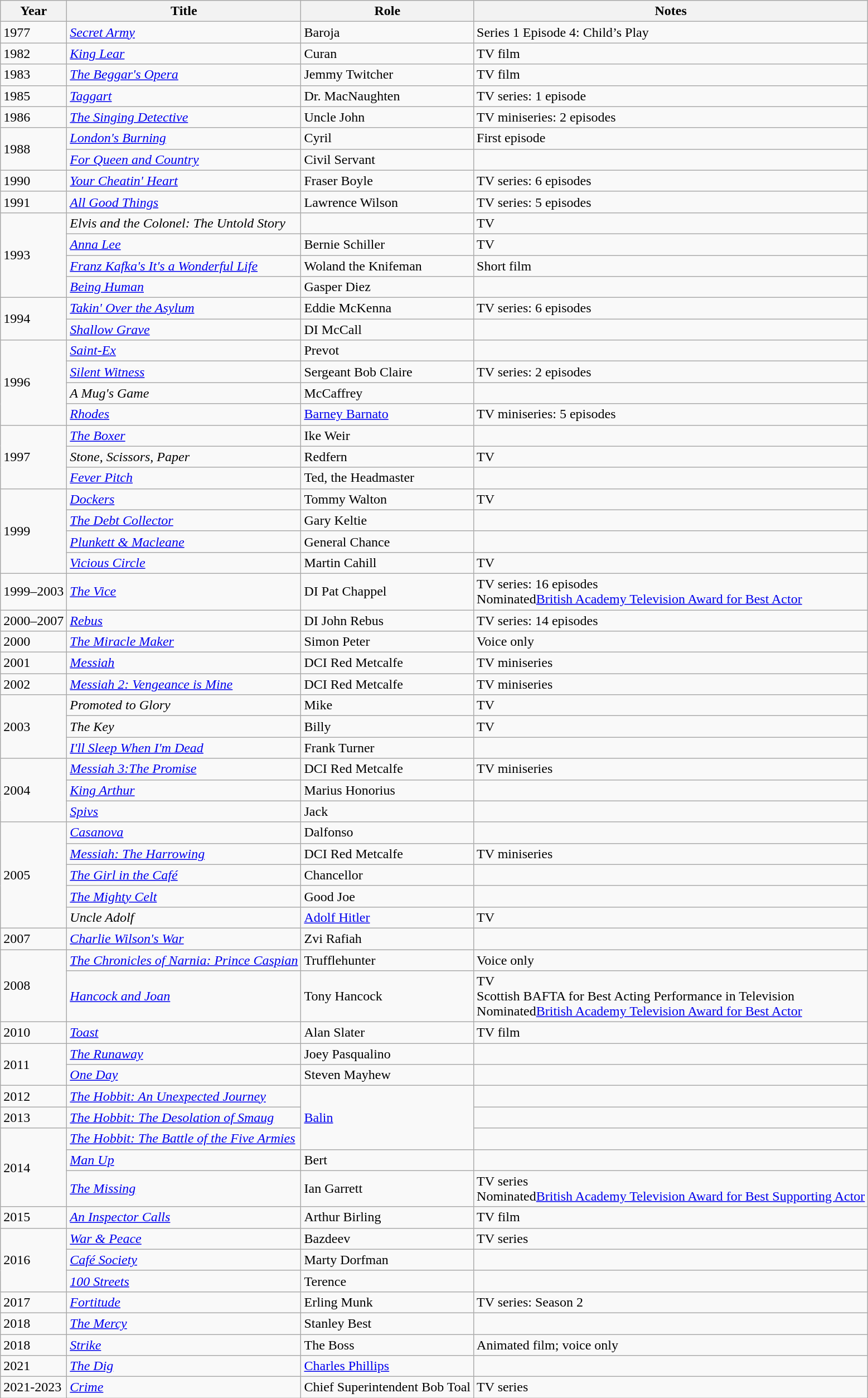<table class="wikitable">
<tr>
<th>Year</th>
<th>Title</th>
<th>Role</th>
<th>Notes</th>
</tr>
<tr>
<td>1977</td>
<td><em><a href='#'>Secret Army</a></em></td>
<td>Baroja</td>
<td>Series 1 Episode 4: Child’s Play</td>
</tr>
<tr>
<td>1982</td>
<td><em><a href='#'>King Lear</a></em></td>
<td>Curan</td>
<td>TV film</td>
</tr>
<tr>
<td>1983</td>
<td><em><a href='#'>The Beggar's Opera</a></em></td>
<td>Jemmy Twitcher</td>
<td>TV film</td>
</tr>
<tr>
<td>1985</td>
<td><em><a href='#'>Taggart</a></em></td>
<td>Dr. MacNaughten</td>
<td>TV series: 1 episode</td>
</tr>
<tr>
<td>1986</td>
<td><em><a href='#'>The Singing Detective</a></em></td>
<td>Uncle John</td>
<td>TV miniseries: 2 episodes</td>
</tr>
<tr>
<td rowspan=2>1988</td>
<td><em><a href='#'>London's Burning</a></em></td>
<td>Cyril</td>
<td>First episode</td>
</tr>
<tr>
<td><em><a href='#'>For Queen and Country</a></em></td>
<td>Civil Servant</td>
<td></td>
</tr>
<tr>
<td>1990</td>
<td><a href='#'><em>Your Cheatin' Heart</em></a></td>
<td>Fraser Boyle</td>
<td>TV series: 6 episodes</td>
</tr>
<tr>
<td>1991</td>
<td><em><a href='#'>All Good Things</a></em></td>
<td>Lawrence Wilson</td>
<td>TV series: 5 episodes</td>
</tr>
<tr>
<td rowspan=4>1993</td>
<td><em>Elvis and the Colonel: The Untold Story</em></td>
<td></td>
<td>TV</td>
</tr>
<tr>
<td><em><a href='#'>Anna Lee</a></em></td>
<td>Bernie Schiller</td>
<td>TV</td>
</tr>
<tr>
<td><em><a href='#'>Franz Kafka's It's a Wonderful Life</a></em></td>
<td>Woland the Knifeman</td>
<td>Short film</td>
</tr>
<tr>
<td><em><a href='#'>Being Human</a></em></td>
<td>Gasper Diez</td>
<td></td>
</tr>
<tr>
<td rowspan=2>1994</td>
<td><em><a href='#'>Takin' Over the Asylum</a></em></td>
<td>Eddie McKenna</td>
<td>TV series: 6 episodes</td>
</tr>
<tr>
<td><em><a href='#'>Shallow Grave</a></em></td>
<td>DI McCall</td>
<td></td>
</tr>
<tr>
<td rowspan=4>1996</td>
<td><em><a href='#'>Saint-Ex</a></em></td>
<td>Prevot</td>
<td></td>
</tr>
<tr>
<td><em><a href='#'>Silent Witness</a></em></td>
<td>Sergeant Bob Claire</td>
<td>TV series: 2 episodes</td>
</tr>
<tr>
<td><em>A Mug's Game</em></td>
<td>McCaffrey</td>
<td></td>
</tr>
<tr>
<td><em><a href='#'>Rhodes</a></em></td>
<td><a href='#'>Barney Barnato</a></td>
<td>TV miniseries: 5 episodes</td>
</tr>
<tr>
<td rowspan=3>1997</td>
<td><em><a href='#'>The Boxer</a></em></td>
<td>Ike Weir</td>
<td></td>
</tr>
<tr>
<td><em>Stone, Scissors, Paper</em></td>
<td>Redfern</td>
<td>TV</td>
</tr>
<tr>
<td><em><a href='#'>Fever Pitch</a></em></td>
<td>Ted, the Headmaster</td>
<td></td>
</tr>
<tr>
<td rowspan=4>1999</td>
<td><em><a href='#'>Dockers</a></em></td>
<td>Tommy Walton</td>
<td>TV</td>
</tr>
<tr>
<td><em><a href='#'>The Debt Collector</a></em></td>
<td>Gary Keltie</td>
<td></td>
</tr>
<tr>
<td><em><a href='#'>Plunkett & Macleane</a></em></td>
<td>General Chance</td>
<td></td>
</tr>
<tr>
<td><em><a href='#'>Vicious Circle</a></em></td>
<td>Martin Cahill</td>
<td>TV</td>
</tr>
<tr>
<td>1999–2003</td>
<td><em><a href='#'>The Vice</a></em></td>
<td>DI Pat Chappel</td>
<td>TV series: 16 episodes<br>Nominated<a href='#'>British Academy Television Award for Best Actor</a></td>
</tr>
<tr>
<td>2000–2007</td>
<td><em><a href='#'>Rebus</a></em></td>
<td>DI John Rebus</td>
<td>TV series: 14 episodes</td>
</tr>
<tr>
<td>2000</td>
<td><em><a href='#'>The Miracle Maker</a></em></td>
<td>Simon Peter</td>
<td>Voice only</td>
</tr>
<tr>
<td>2001</td>
<td><em><a href='#'>Messiah</a></em></td>
<td>DCI Red Metcalfe</td>
<td>TV miniseries</td>
</tr>
<tr>
<td>2002</td>
<td><em><a href='#'>Messiah 2: Vengeance is Mine</a></em></td>
<td>DCI Red Metcalfe</td>
<td>TV miniseries</td>
</tr>
<tr>
<td rowspan=3>2003</td>
<td><em>Promoted to Glory</em></td>
<td>Mike</td>
<td>TV</td>
</tr>
<tr>
<td><em>The Key</em></td>
<td>Billy</td>
<td>TV</td>
</tr>
<tr>
<td><em><a href='#'>I'll Sleep When I'm Dead</a></em></td>
<td>Frank Turner</td>
<td></td>
</tr>
<tr>
<td rowspan=3>2004</td>
<td><em><a href='#'>Messiah 3:The Promise</a></em></td>
<td>DCI Red Metcalfe</td>
<td>TV miniseries</td>
</tr>
<tr>
<td><em><a href='#'>King Arthur</a></em></td>
<td>Marius Honorius</td>
<td></td>
</tr>
<tr>
<td><em><a href='#'>Spivs</a></em></td>
<td>Jack</td>
<td></td>
</tr>
<tr>
<td rowspan=5>2005</td>
<td><em><a href='#'>Casanova</a></em></td>
<td>Dalfonso</td>
<td></td>
</tr>
<tr>
<td><em><a href='#'>Messiah: The Harrowing</a></em></td>
<td>DCI Red Metcalfe</td>
<td>TV miniseries</td>
</tr>
<tr>
<td><em><a href='#'>The Girl in the Café</a></em></td>
<td>Chancellor</td>
<td></td>
</tr>
<tr>
<td><em><a href='#'>The Mighty Celt</a></em></td>
<td>Good Joe</td>
<td></td>
</tr>
<tr>
<td><em>Uncle Adolf</em></td>
<td><a href='#'>Adolf Hitler</a></td>
<td>TV</td>
</tr>
<tr>
<td>2007</td>
<td><em><a href='#'>Charlie Wilson's War</a></em></td>
<td>Zvi Rafiah</td>
<td></td>
</tr>
<tr>
<td rowspan=2>2008</td>
<td><em><a href='#'>The Chronicles of Narnia: Prince Caspian</a></em></td>
<td>Trufflehunter</td>
<td>Voice only</td>
</tr>
<tr>
<td><em><a href='#'>Hancock and Joan</a></em></td>
<td>Tony Hancock</td>
<td>TV<br>Scottish BAFTA for Best Acting Performance in Television<br>Nominated<a href='#'>British Academy Television Award for Best Actor</a></td>
</tr>
<tr>
<td>2010</td>
<td><em><a href='#'>Toast</a></em></td>
<td>Alan Slater</td>
<td>TV film</td>
</tr>
<tr>
<td rowspan=2>2011</td>
<td><em><a href='#'>The Runaway</a></em></td>
<td>Joey Pasqualino</td>
<td></td>
</tr>
<tr>
<td><em> <a href='#'>One Day</a></em></td>
<td>Steven Mayhew</td>
<td></td>
</tr>
<tr>
<td>2012</td>
<td><em><a href='#'>The Hobbit: An Unexpected Journey</a></em></td>
<td rowspan=3><a href='#'>Balin</a></td>
<td></td>
</tr>
<tr>
<td>2013</td>
<td><em><a href='#'>The Hobbit: The Desolation of Smaug</a></em></td>
<td></td>
</tr>
<tr>
<td rowspan=3>2014</td>
<td><em><a href='#'>The Hobbit: The Battle of the Five Armies</a></em></td>
<td></td>
</tr>
<tr>
<td><em><a href='#'>Man Up</a></em></td>
<td>Bert</td>
<td></td>
</tr>
<tr>
<td><em><a href='#'>The Missing</a></em></td>
<td>Ian Garrett</td>
<td>TV series<br>Nominated<a href='#'>British Academy Television Award for Best Supporting Actor</a></td>
</tr>
<tr>
<td>2015</td>
<td><em><a href='#'>An Inspector Calls</a></em></td>
<td>Arthur Birling</td>
<td>TV film</td>
</tr>
<tr>
<td rowspan=3>2016</td>
<td><em><a href='#'>War & Peace</a></em></td>
<td>Bazdeev</td>
<td>TV series</td>
</tr>
<tr>
<td><em><a href='#'>Café Society</a></em></td>
<td>Marty Dorfman</td>
<td></td>
</tr>
<tr>
<td><em><a href='#'>100 Streets</a></em></td>
<td>Terence</td>
<td></td>
</tr>
<tr>
<td>2017</td>
<td><em><a href='#'>Fortitude</a></em></td>
<td>Erling Munk</td>
<td>TV series: Season 2</td>
</tr>
<tr>
<td>2018</td>
<td><em><a href='#'>The Mercy</a></em></td>
<td>Stanley Best</td>
<td></td>
</tr>
<tr>
<td>2018</td>
<td><em><a href='#'>Strike</a></em></td>
<td>The Boss</td>
<td>Animated film; voice only</td>
</tr>
<tr>
<td>2021</td>
<td><em><a href='#'>The Dig</a></em></td>
<td><a href='#'>Charles Phillips</a></td>
<td></td>
</tr>
<tr>
<td>2021-2023</td>
<td><em><a href='#'>Crime</a></em></td>
<td>Chief Superintendent Bob Toal</td>
<td>TV series</td>
</tr>
</table>
